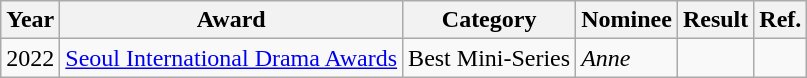<table class="wikitable">
<tr>
<th>Year</th>
<th>Award</th>
<th>Category</th>
<th>Nominee</th>
<th>Result</th>
<th>Ref.</th>
</tr>
<tr>
<td>2022</td>
<td><a href='#'>Seoul International Drama Awards</a></td>
<td>Best Mini-Series</td>
<td><em>Anne</em></td>
<td><br></td>
<td></td>
</tr>
</table>
